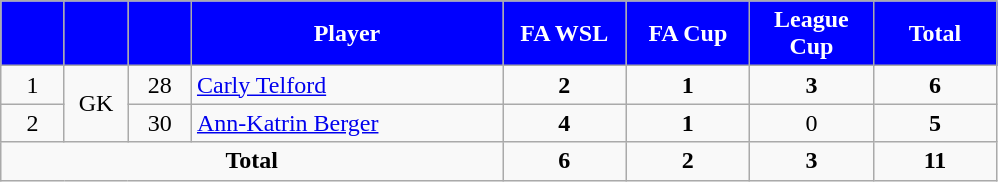<table class="wikitable" style="text-align:center;">
<tr>
<th style="background:#00f; color:white; width:35px;"></th>
<th style="background:#00f; color:white; width:35px;"></th>
<th style="background:#00f; color:white; width:35px;"></th>
<th style="background:#00f; color:white; width:200px;">Player</th>
<th style="background:#00f; color:white; width:75px;">FA WSL</th>
<th style="background:#00f; color:white; width:75px;">FA Cup</th>
<th style="background:#00f; color:white; width:75px;">League Cup</th>
<th style="background:#00f; color:white; width:75px;">Total</th>
</tr>
<tr>
<td rowspan="1">1</td>
<td rowspan="2">GK</td>
<td>28</td>
<td align=left> <a href='#'>Carly Telford</a></td>
<td><strong>2</strong></td>
<td><strong>1</strong></td>
<td><strong>3</strong></td>
<td><strong>6</strong></td>
</tr>
<tr>
<td rowspan="1">2</td>
<td>30</td>
<td align=left> <a href='#'>Ann-Katrin Berger</a></td>
<td><strong>4</strong></td>
<td><strong>1</strong></td>
<td>0</td>
<td><strong>5</strong></td>
</tr>
<tr>
<td colspan="4"><strong>Total</strong></td>
<td><strong>6</strong></td>
<td><strong>2</strong></td>
<td><strong>3</strong></td>
<td><strong>11</strong></td>
</tr>
</table>
